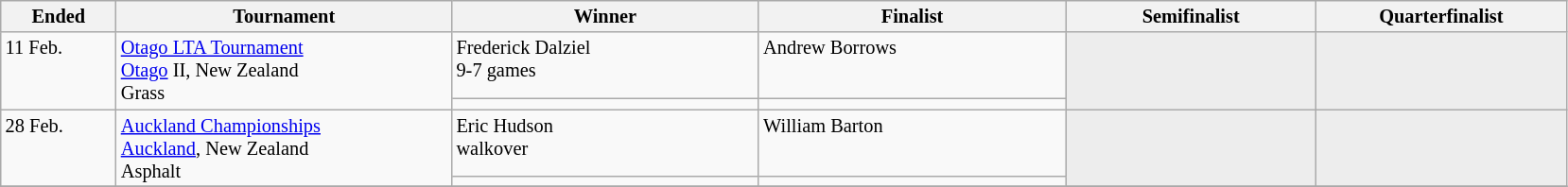<table class="wikitable" style="font-size:85%;">
<tr>
<th width="75">Ended</th>
<th width="230">Tournament</th>
<th width="210">Winner</th>
<th width="210">Finalist</th>
<th width="170">Semifinalist</th>
<th width="170">Quarterfinalist</th>
</tr>
<tr valign=top>
<td rowspan=2>11 Feb.</td>
<td rowspan=2><a href='#'>Otago LTA Tournament</a><br><a href='#'>Otago</a> II, New Zealand<br>Grass</td>
<td> Frederick Dalziel <br>9-7 games</td>
<td> Andrew Borrows</td>
<td style="background:#ededed;" rowspan=2></td>
<td style="background:#ededed;" rowspan=2></td>
</tr>
<tr valign=top>
<td></td>
<td></td>
</tr>
<tr valign=top>
<td rowspan=2>28 Feb.</td>
<td rowspan=2><a href='#'>Auckland Championships</a><br><a href='#'>Auckland</a>, New Zealand<br>Asphalt</td>
<td> Eric Hudson<br>walkover</td>
<td> William Barton</td>
<td style="background:#ededed;" rowspan=2></td>
<td style="background:#ededed;" rowspan=2></td>
</tr>
<tr valign=top>
<td></td>
<td></td>
</tr>
<tr valign=top>
</tr>
</table>
